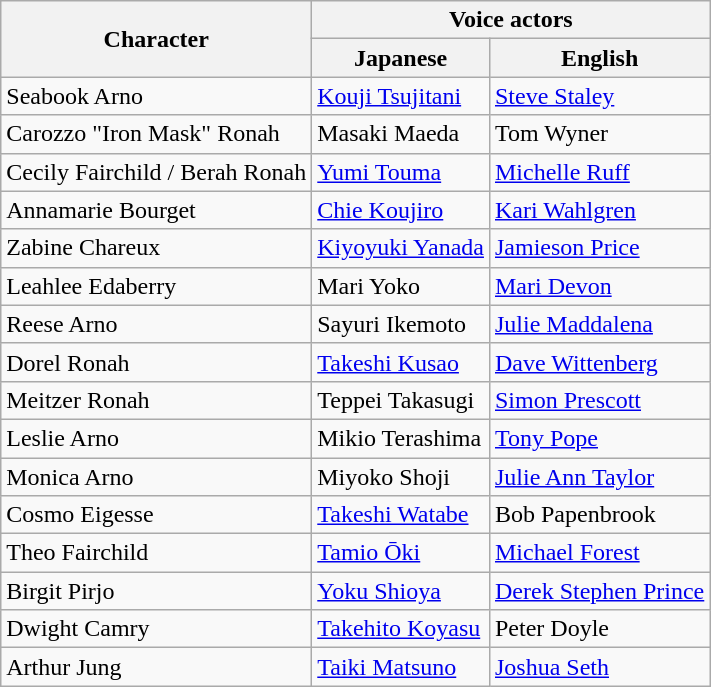<table class="wikitable">
<tr>
<th rowspan=2>Character</th>
<th colspan=2>Voice actors</th>
</tr>
<tr>
<th>Japanese</th>
<th>English</th>
</tr>
<tr>
<td>Seabook Arno</td>
<td><a href='#'>Kouji Tsujitani</a></td>
<td><a href='#'>Steve Staley</a></td>
</tr>
<tr>
<td>Carozzo "Iron Mask" Ronah</td>
<td>Masaki Maeda</td>
<td>Tom Wyner</td>
</tr>
<tr>
<td>Cecily Fairchild / Berah Ronah</td>
<td><a href='#'>Yumi Touma</a></td>
<td><a href='#'>Michelle Ruff</a></td>
</tr>
<tr>
<td>Annamarie Bourget</td>
<td><a href='#'>Chie Koujiro</a></td>
<td><a href='#'>Kari Wahlgren</a></td>
</tr>
<tr>
<td>Zabine Chareux</td>
<td><a href='#'>Kiyoyuki Yanada</a></td>
<td><a href='#'>Jamieson Price</a></td>
</tr>
<tr>
<td>Leahlee Edaberry</td>
<td>Mari Yoko</td>
<td><a href='#'>Mari Devon</a></td>
</tr>
<tr>
<td>Reese Arno</td>
<td>Sayuri Ikemoto</td>
<td><a href='#'>Julie Maddalena</a></td>
</tr>
<tr>
<td>Dorel Ronah</td>
<td><a href='#'>Takeshi Kusao</a></td>
<td><a href='#'>Dave Wittenberg</a></td>
</tr>
<tr>
<td>Meitzer Ronah</td>
<td>Teppei Takasugi</td>
<td><a href='#'>Simon Prescott</a></td>
</tr>
<tr>
<td>Leslie Arno</td>
<td>Mikio Terashima</td>
<td><a href='#'>Tony Pope</a></td>
</tr>
<tr>
<td>Monica Arno</td>
<td>Miyoko Shoji</td>
<td><a href='#'>Julie Ann Taylor</a></td>
</tr>
<tr>
<td>Cosmo Eigesse</td>
<td><a href='#'>Takeshi Watabe</a></td>
<td>Bob Papenbrook</td>
</tr>
<tr>
<td>Theo Fairchild</td>
<td><a href='#'>Tamio Ōki</a></td>
<td><a href='#'>Michael Forest</a></td>
</tr>
<tr>
<td>Birgit Pirjo</td>
<td><a href='#'>Yoku Shioya</a></td>
<td><a href='#'>Derek Stephen Prince</a></td>
</tr>
<tr>
<td>Dwight Camry</td>
<td><a href='#'>Takehito Koyasu</a></td>
<td>Peter Doyle</td>
</tr>
<tr>
<td>Arthur Jung</td>
<td><a href='#'>Taiki Matsuno</a></td>
<td><a href='#'>Joshua Seth</a></td>
</tr>
</table>
